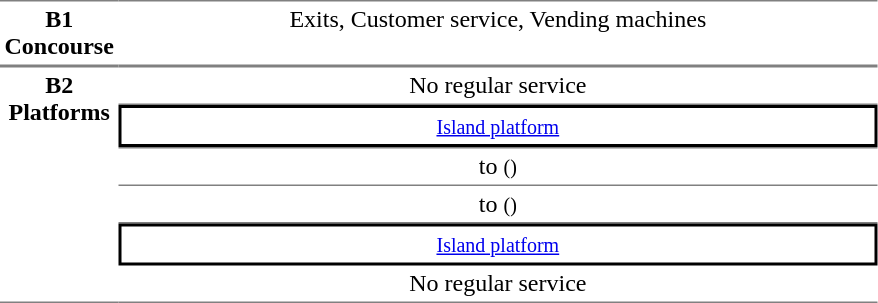<table table border=0 cellspacing=0 cellpadding=3>
<tr>
<td style="border-bottom:solid 1px gray; border-top:solid 1px gray;text-align:center" valign=top width=50><strong>B1<br>Concourse</strong></td>
<td style="border-bottom:solid 1px gray; border-top:solid 1px gray;text-align:center;" valign=top width=500>Exits, Customer service, Vending machines</td>
</tr>
<tr>
<td style="border-bottom:solid 1px gray; border-top:solid 1px gray;text-align:center" rowspan="6" valign=top><strong>B2<br>Platforms</strong></td>
<td style="border-bottom:solid 1px gray; border-top:solid 1px gray;text-align:center;">No regular service</td>
</tr>
<tr>
<td style="border-right:solid 2px black;border-left:solid 2px black;border-top:solid 2px black;border-bottom:solid 2px black;text-align:center;" colspan=2><small><a href='#'>Island platform</a></small></td>
</tr>
<tr>
<td style="border-bottom:solid 1px gray; border-top:solid 1px gray;text-align:center;">  to  <small>()</small></td>
</tr>
<tr>
<td style="border-bottom:solid 1px gray;text-align:center;"> to  <small>()</small> </td>
</tr>
<tr>
<td style="border-right:solid 2px black;border-left:solid 2px black;border-top:solid 2px black;border-bottom:solid 2px black;text-align:center;" colspan=2><small><a href='#'>Island platform</a></small></td>
</tr>
<tr>
<td style="border-bottom:solid 1px gray;text-align:center;">No regular service</td>
</tr>
</table>
